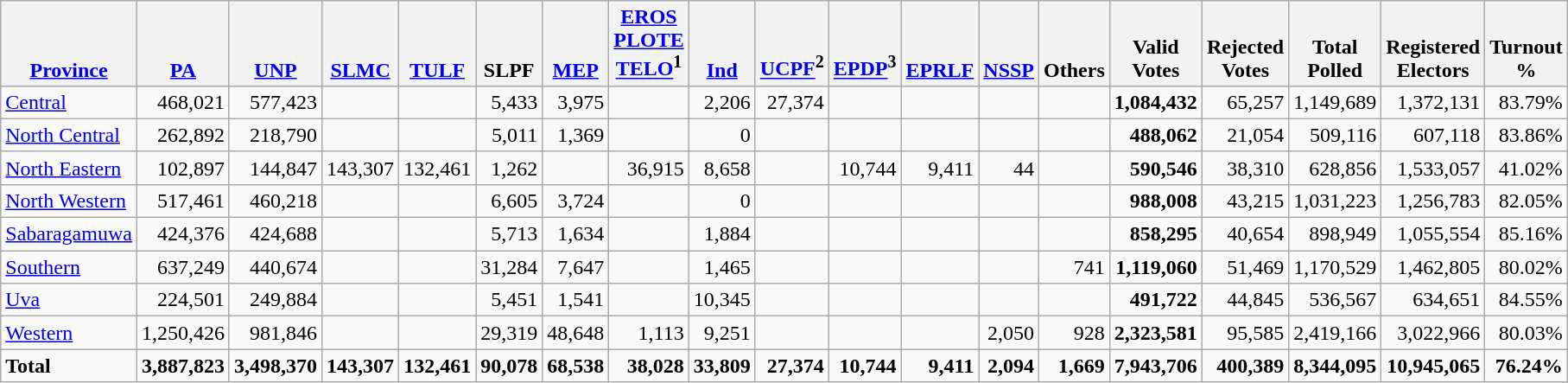<table class="wikitable sortable" border="1" style="text-align:right;">
<tr valign=bottom>
<th><a href='#'>Province</a><br></th>
<th><a href='#'>PA</a><br></th>
<th><a href='#'>UNP</a><br></th>
<th><a href='#'>SLMC</a><br></th>
<th><a href='#'>TULF</a><br></th>
<th>SLPF<br></th>
<th><a href='#'>MEP</a><br></th>
<th><a href='#'>EROS</a><br><a href='#'>PLOTE</a><br><a href='#'>TELO</a><sup>1</sup><br></th>
<th><a href='#'>Ind</a><br></th>
<th><a href='#'>UCPF</a><sup>2</sup><br></th>
<th><a href='#'>EPDP</a><sup>3</sup><br></th>
<th><a href='#'>EPRLF</a><br></th>
<th><a href='#'>NSSP</a><br></th>
<th>Others<br></th>
<th>Valid<br>Votes<br></th>
<th>Rejected<br>Votes<br></th>
<th>Total<br>Polled<br></th>
<th>Registered<br>Electors<br></th>
<th>Turnout<br>%<br></th>
</tr>
<tr>
<td align=left><a href='#'>Central</a></td>
<td>468,021</td>
<td>577,423</td>
<td></td>
<td></td>
<td>5,433</td>
<td>3,975</td>
<td></td>
<td>2,206</td>
<td>27,374</td>
<td></td>
<td></td>
<td></td>
<td></td>
<td><strong>1,084,432</strong></td>
<td>65,257</td>
<td>1,149,689</td>
<td>1,372,131</td>
<td>83.79%</td>
</tr>
<tr>
<td align=left><a href='#'>North Central</a></td>
<td>262,892</td>
<td>218,790</td>
<td></td>
<td></td>
<td>5,011</td>
<td>1,369</td>
<td></td>
<td>0</td>
<td></td>
<td></td>
<td></td>
<td></td>
<td></td>
<td><strong>488,062</strong></td>
<td>21,054</td>
<td>509,116</td>
<td>607,118</td>
<td>83.86%</td>
</tr>
<tr>
<td align=left><a href='#'>North Eastern</a></td>
<td>102,897</td>
<td>144,847</td>
<td>143,307</td>
<td>132,461</td>
<td>1,262</td>
<td></td>
<td>36,915</td>
<td>8,658</td>
<td></td>
<td>10,744</td>
<td>9,411</td>
<td>44</td>
<td></td>
<td><strong>590,546</strong></td>
<td>38,310</td>
<td>628,856</td>
<td>1,533,057</td>
<td>41.02%</td>
</tr>
<tr>
<td align=left><a href='#'>North Western</a></td>
<td>517,461</td>
<td>460,218</td>
<td></td>
<td></td>
<td>6,605</td>
<td>3,724</td>
<td></td>
<td>0</td>
<td></td>
<td></td>
<td></td>
<td></td>
<td></td>
<td><strong>988,008</strong></td>
<td>43,215</td>
<td>1,031,223</td>
<td>1,256,783</td>
<td>82.05%</td>
</tr>
<tr>
<td align=left><a href='#'>Sabaragamuwa</a></td>
<td>424,376</td>
<td>424,688</td>
<td></td>
<td></td>
<td>5,713</td>
<td>1,634</td>
<td></td>
<td>1,884</td>
<td></td>
<td></td>
<td></td>
<td></td>
<td></td>
<td><strong>858,295</strong></td>
<td>40,654</td>
<td>898,949</td>
<td>1,055,554</td>
<td>85.16%</td>
</tr>
<tr>
<td align=left><a href='#'>Southern</a></td>
<td>637,249</td>
<td>440,674</td>
<td></td>
<td></td>
<td>31,284</td>
<td>7,647</td>
<td></td>
<td>1,465</td>
<td></td>
<td></td>
<td></td>
<td></td>
<td>741</td>
<td><strong>1,119,060</strong></td>
<td>51,469</td>
<td>1,170,529</td>
<td>1,462,805</td>
<td>80.02%</td>
</tr>
<tr>
<td align=left><a href='#'>Uva</a></td>
<td>224,501</td>
<td>249,884</td>
<td></td>
<td></td>
<td>5,451</td>
<td>1,541</td>
<td></td>
<td>10,345</td>
<td></td>
<td></td>
<td></td>
<td></td>
<td></td>
<td><strong>491,722</strong></td>
<td>44,845</td>
<td>536,567</td>
<td>634,651</td>
<td>84.55%</td>
</tr>
<tr>
<td align=left><a href='#'>Western</a></td>
<td>1,250,426</td>
<td>981,846</td>
<td></td>
<td></td>
<td>29,319</td>
<td>48,648</td>
<td>1,113</td>
<td>9,251</td>
<td></td>
<td></td>
<td></td>
<td>2,050</td>
<td>928</td>
<td><strong>2,323,581</strong></td>
<td>95,585</td>
<td>2,419,166</td>
<td>3,022,966</td>
<td>80.03%</td>
</tr>
<tr class="sortbottom">
<td align=left><strong>Total</strong></td>
<td><strong>3,887,823</strong></td>
<td><strong>3,498,370</strong></td>
<td><strong>143,307</strong></td>
<td><strong>132,461</strong></td>
<td><strong>90,078</strong></td>
<td><strong>68,538</strong></td>
<td><strong>38,028</strong></td>
<td><strong>33,809</strong></td>
<td><strong>27,374</strong></td>
<td><strong>10,744</strong></td>
<td><strong>9,411</strong></td>
<td><strong>2,094</strong></td>
<td><strong>1,669</strong></td>
<td><strong>7,943,706</strong></td>
<td><strong>400,389</strong></td>
<td><strong>8,344,095</strong></td>
<td><strong>10,945,065</strong></td>
<td><strong>76.24%</strong></td>
</tr>
</table>
